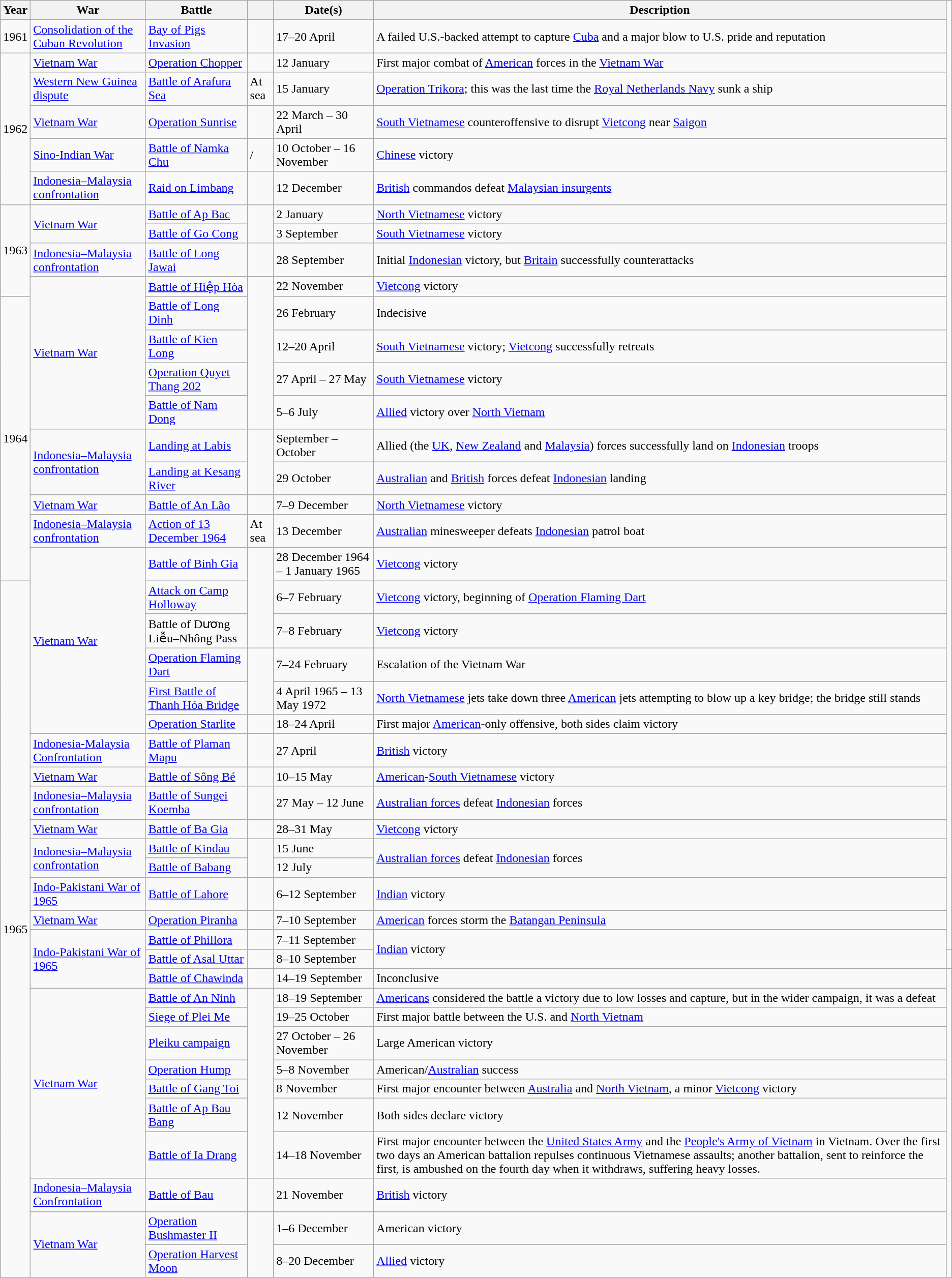<table class="wikitable sortable">
<tr>
<th class="unsortable">Year</th>
<th>War</th>
<th class="unsortable">Battle</th>
<th></th>
<th>Date(s)</th>
<th class="unsortable">Description</th>
</tr>
<tr>
<td>1961</td>
<td><a href='#'>Consolidation of the Cuban Revolution</a></td>
<td><a href='#'>Bay of Pigs Invasion</a></td>
<td></td>
<td>17–20 April</td>
<td>A failed U.S.-backed attempt to capture <a href='#'>Cuba</a> and a major blow to U.S. pride and reputation</td>
</tr>
<tr>
<td rowspan="5">1962</td>
<td><a href='#'>Vietnam War</a></td>
<td><a href='#'>Operation Chopper</a></td>
<td></td>
<td>12 January</td>
<td>First major combat of <a href='#'>American</a> forces in the <a href='#'>Vietnam War</a></td>
</tr>
<tr>
<td><a href='#'>Western New Guinea dispute</a></td>
<td><a href='#'>Battle of Arafura Sea</a></td>
<td>At sea</td>
<td>15 January</td>
<td><a href='#'>Operation Trikora</a>; this was the last time the <a href='#'>Royal Netherlands Navy</a> sunk a ship</td>
</tr>
<tr>
<td><a href='#'>Vietnam War</a></td>
<td><a href='#'>Operation Sunrise</a></td>
<td></td>
<td>22 March – 30 April</td>
<td><a href='#'>South Vietnamese</a> counteroffensive to disrupt <a href='#'>Vietcong</a> near <a href='#'>Saigon</a></td>
</tr>
<tr>
<td><a href='#'>Sino-Indian War</a></td>
<td><a href='#'>Battle of Namka Chu</a></td>
<td>/</td>
<td>10 October – 16 November</td>
<td><a href='#'>Chinese</a> victory</td>
</tr>
<tr>
<td><a href='#'>Indonesia–Malaysia confrontation</a></td>
<td><a href='#'>Raid on Limbang</a></td>
<td></td>
<td>12 December</td>
<td><a href='#'>British</a> commandos defeat <a href='#'>Malaysian insurgents</a></td>
</tr>
<tr>
<td rowspan="4">1963</td>
<td rowspan="2"><a href='#'>Vietnam War</a></td>
<td><a href='#'>Battle of Ap Bac</a></td>
<td rowspan="2"></td>
<td>2 January</td>
<td><a href='#'>North Vietnamese</a> victory</td>
</tr>
<tr>
<td><a href='#'>Battle of Go Cong</a></td>
<td>3 September</td>
<td><a href='#'>South Vietnamese</a> victory</td>
</tr>
<tr>
<td><a href='#'>Indonesia–Malaysia confrontation</a></td>
<td><a href='#'>Battle of Long Jawai</a></td>
<td></td>
<td>28 September</td>
<td>Initial <a href='#'>Indonesian</a> victory, but <a href='#'>Britain</a> successfully counterattacks</td>
</tr>
<tr>
<td rowspan="5"><a href='#'>Vietnam War</a></td>
<td><a href='#'>Battle of Hiệp Hòa</a></td>
<td rowspan="5"></td>
<td>22 November</td>
<td><a href='#'>Vietcong</a> victory</td>
</tr>
<tr>
<td rowspan="9">1964</td>
<td><a href='#'>Battle of Long Dinh</a></td>
<td>26 February</td>
<td>Indecisive</td>
</tr>
<tr>
<td><a href='#'>Battle of Kien Long</a></td>
<td>12–20 April</td>
<td><a href='#'>South Vietnamese</a> victory; <a href='#'>Vietcong</a> successfully retreats</td>
</tr>
<tr>
<td><a href='#'>Operation Quyet Thang 202</a></td>
<td>27 April – 27 May</td>
<td><a href='#'>South Vietnamese</a> victory</td>
</tr>
<tr>
<td><a href='#'>Battle of Nam Dong</a></td>
<td>5–6 July</td>
<td><a href='#'>Allied</a> victory over <a href='#'>North Vietnam</a></td>
</tr>
<tr>
<td rowspan="2"><a href='#'>Indonesia–Malaysia confrontation</a></td>
<td><a href='#'>Landing at Labis</a></td>
<td rowspan="2"></td>
<td>September – October</td>
<td>Allied (the <a href='#'>UK</a>, <a href='#'>New Zealand</a> and <a href='#'>Malaysia</a>) forces successfully land on <a href='#'>Indonesian</a> troops</td>
</tr>
<tr>
<td><a href='#'>Landing at Kesang River</a></td>
<td>29 October</td>
<td><a href='#'>Australian</a> and <a href='#'>British</a> forces defeat <a href='#'>Indonesian</a> landing</td>
</tr>
<tr>
<td><a href='#'>Vietnam War</a></td>
<td><a href='#'>Battle of An Lão</a></td>
<td></td>
<td>7–9 December</td>
<td><a href='#'>North Vietnamese</a> victory</td>
</tr>
<tr>
<td><a href='#'>Indonesia–Malaysia confrontation</a></td>
<td><a href='#'>Action of 13 December 1964</a></td>
<td>At sea</td>
<td>13 December</td>
<td><a href='#'>Australian</a> minesweeper defeats <a href='#'>Indonesian</a> patrol boat</td>
</tr>
<tr>
<td rowspan="6"><a href='#'>Vietnam War</a></td>
<td><a href='#'>Battle of Binh Gia</a></td>
<td rowspan="3"></td>
<td>28 December 1964 – 1 January 1965</td>
<td><a href='#'>Vietcong</a> victory</td>
</tr>
<tr>
<td rowspan="26">1965</td>
<td><a href='#'>Attack on Camp Holloway</a></td>
<td>6–7 February</td>
<td><a href='#'>Vietcong</a> victory, beginning of <a href='#'>Operation Flaming Dart</a></td>
</tr>
<tr>
<td>Battle of Dương Liễu–Nhông Pass</td>
<td>7–8 February</td>
<td><a href='#'>Vietcong</a> victory</td>
</tr>
<tr>
<td><a href='#'>Operation Flaming Dart</a></td>
<td rowspan="2"></td>
<td>7–24 February</td>
<td>Escalation of the Vietnam War</td>
</tr>
<tr>
<td><a href='#'>First Battle of Thanh Hóa Bridge</a></td>
<td>4 April 1965 – 13 May 1972</td>
<td><a href='#'>North Vietnamese</a> jets take down three <a href='#'>American</a> jets attempting to blow up a key bridge; the bridge still stands</td>
</tr>
<tr>
<td><a href='#'>Operation Starlite</a></td>
<td></td>
<td>18–24 April</td>
<td>First major <a href='#'>American</a>-only offensive, both sides claim victory</td>
</tr>
<tr>
<td><a href='#'>Indonesia-Malaysia Confrontation</a></td>
<td><a href='#'>Battle of Plaman Mapu</a></td>
<td></td>
<td>27 April</td>
<td><a href='#'>British</a> victory</td>
</tr>
<tr>
<td><a href='#'>Vietnam War</a></td>
<td><a href='#'>Battle of Sông Bé</a></td>
<td></td>
<td>10–15 May</td>
<td><a href='#'>American</a>-<a href='#'>South Vietnamese</a> victory</td>
</tr>
<tr>
<td><a href='#'>Indonesia–Malaysia confrontation</a></td>
<td><a href='#'>Battle of Sungei Koemba</a></td>
<td></td>
<td>27 May – 12 June</td>
<td><a href='#'>Australian forces</a> defeat <a href='#'>Indonesian</a> forces</td>
</tr>
<tr>
<td><a href='#'>Vietnam War</a></td>
<td><a href='#'>Battle of Ba Gia</a></td>
<td></td>
<td>28–31 May</td>
<td><a href='#'>Vietcong</a> victory</td>
</tr>
<tr>
<td rowspan="2"><a href='#'>Indonesia–Malaysia confrontation</a></td>
<td><a href='#'>Battle of Kindau</a></td>
<td rowspan="2"></td>
<td>15 June</td>
<td rowspan="2"><a href='#'>Australian forces</a> defeat <a href='#'>Indonesian</a> forces</td>
</tr>
<tr>
<td><a href='#'>Battle of Babang</a></td>
<td>12 July</td>
</tr>
<tr>
<td><a href='#'>Indo-Pakistani War of 1965</a></td>
<td><a href='#'>Battle of Lahore</a></td>
<td></td>
<td>6–12 September</td>
<td><a href='#'>Indian</a> victory</td>
</tr>
<tr>
<td><a href='#'>Vietnam War</a></td>
<td><a href='#'>Operation Piranha</a></td>
<td></td>
<td>7–10 September</td>
<td><a href='#'>American</a> forces storm the <a href='#'>Batangan Peninsula</a></td>
</tr>
<tr>
<td rowspan="3"><a href='#'>Indo-Pakistani War of 1965</a></td>
<td><a href='#'>Battle of Phillora</a></td>
<td></td>
<td>7–11 September</td>
<td rowspan="2"><a href='#'>Indian</a> victory</td>
</tr>
<tr>
<td><a href='#'>Battle of Asal Uttar</a></td>
<td></td>
<td>8–10 September</td>
<td></td>
</tr>
<tr>
<td><a href='#'>Battle of Chawinda</a></td>
<td></td>
<td>14–19 September</td>
<td>Inconclusive</td>
</tr>
<tr>
<td rowspan="7"><a href='#'>Vietnam War</a></td>
<td><a href='#'>Battle of An Ninh</a></td>
<td rowspan="7"></td>
<td>18–19 September</td>
<td><a href='#'>Americans</a> considered the battle a victory due to low losses and capture, but in the wider campaign, it was a defeat</td>
</tr>
<tr>
<td><a href='#'>Siege of Plei Me</a></td>
<td>19–25 October</td>
<td>First major battle between the U.S. and <a href='#'>North Vietnam</a></td>
</tr>
<tr>
<td><a href='#'>Pleiku campaign</a></td>
<td>27 October – 26 November</td>
<td>Large American victory</td>
</tr>
<tr>
<td><a href='#'>Operation Hump</a></td>
<td>5–8 November</td>
<td>American/<a href='#'>Australian</a> success</td>
</tr>
<tr>
<td><a href='#'>Battle of Gang Toi</a></td>
<td>8 November</td>
<td>First major encounter between <a href='#'>Australia</a> and <a href='#'>North Vietnam</a>, a minor <a href='#'>Vietcong</a> victory</td>
</tr>
<tr>
<td><a href='#'>Battle of Ap Bau Bang</a></td>
<td>12 November</td>
<td>Both sides declare victory</td>
</tr>
<tr>
<td><a href='#'>Battle of Ia Drang</a></td>
<td>14–18 November</td>
<td>First major encounter between the <a href='#'>United States Army</a> and the <a href='#'>People's Army of Vietnam</a> in Vietnam. Over the first two days an American battalion repulses continuous Vietnamese assaults; another battalion, sent to reinforce the first, is ambushed on the fourth day when it withdraws, suffering heavy losses.</td>
</tr>
<tr>
<td><a href='#'>Indonesia–Malaysia Confrontation</a></td>
<td><a href='#'>Battle of Bau</a></td>
<td></td>
<td>21 November</td>
<td><a href='#'>British</a> victory</td>
</tr>
<tr>
<td rowspan="2"><a href='#'>Vietnam War</a></td>
<td><a href='#'>Operation Bushmaster II</a></td>
<td rowspan="2"></td>
<td>1–6 December</td>
<td>American victory</td>
</tr>
<tr>
<td><a href='#'>Operation Harvest Moon</a></td>
<td>8–20 December</td>
<td><a href='#'>Allied</a> victory</td>
</tr>
</table>
